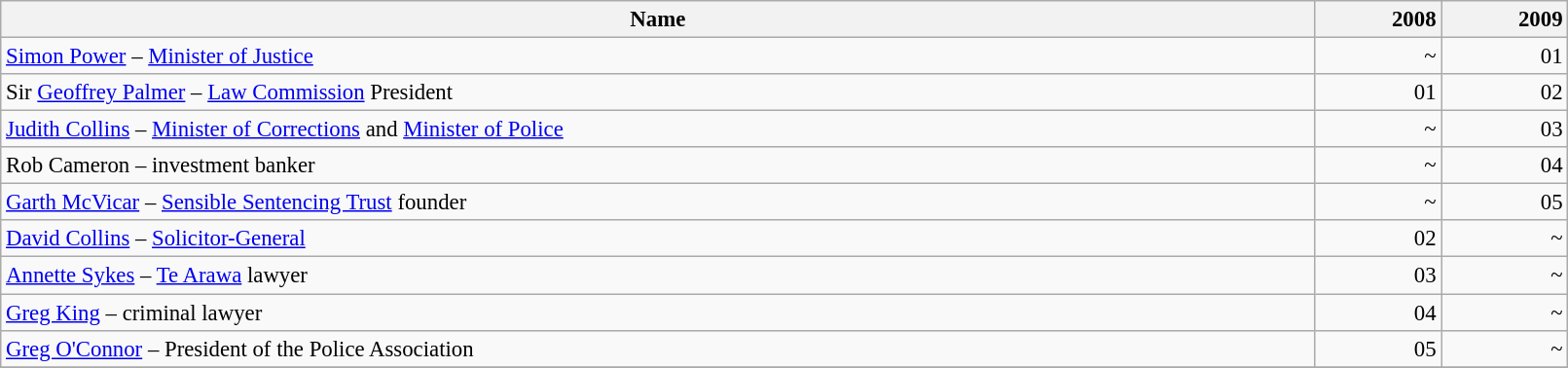<table class="wikitable sortable" width="85%" style="font-size:95%;">
<tr>
<th>Name</th>
<th style="text-align: right;">2008</th>
<th style="text-align: right;">2009</th>
</tr>
<tr>
<td><a href='#'>Simon Power</a> – <a href='#'>Minister of Justice</a></td>
<td style="text-align: right;">~</td>
<td style="text-align: right;">01</td>
</tr>
<tr>
<td>Sir <a href='#'>Geoffrey Palmer</a> – <a href='#'>Law Commission</a> President</td>
<td style="text-align: right;">01</td>
<td style="text-align: right;">02</td>
</tr>
<tr>
<td><a href='#'>Judith Collins</a> – <a href='#'>Minister of Corrections</a> and <a href='#'>Minister of Police</a></td>
<td style="text-align: right;">~</td>
<td style="text-align: right;">03</td>
</tr>
<tr>
<td>Rob Cameron – investment banker</td>
<td style="text-align: right;">~</td>
<td style="text-align: right;">04</td>
</tr>
<tr>
<td><a href='#'>Garth McVicar</a> – <a href='#'>Sensible Sentencing Trust</a> founder</td>
<td style="text-align: right;">~</td>
<td style="text-align: right;">05</td>
</tr>
<tr>
<td><a href='#'>David Collins</a> – <a href='#'>Solicitor-General</a></td>
<td style="text-align: right;">02</td>
<td style="text-align: right;">~</td>
</tr>
<tr>
<td><a href='#'>Annette Sykes</a> – <a href='#'>Te Arawa</a> lawyer</td>
<td style="text-align: right;">03</td>
<td style="text-align: right;">~</td>
</tr>
<tr>
<td><a href='#'>Greg King</a> – criminal lawyer</td>
<td style="text-align: right;">04</td>
<td style="text-align: right;">~</td>
</tr>
<tr>
<td><a href='#'>Greg O'Connor</a> – President of the Police Association</td>
<td style="text-align: right;">05</td>
<td style="text-align: right;">~</td>
</tr>
<tr>
</tr>
</table>
